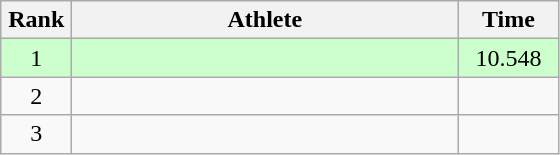<table class=wikitable style="text-align:center">
<tr>
<th width=40>Rank</th>
<th width=250>Athlete</th>
<th width=60>Time</th>
</tr>
<tr bgcolor="ccffcc">
<td>1</td>
<td align=left></td>
<td>10.548</td>
</tr>
<tr>
<td>2</td>
<td align=left></td>
<td></td>
</tr>
<tr>
<td>3</td>
<td align=left></td>
<td></td>
</tr>
</table>
